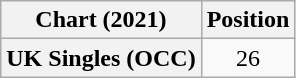<table class="wikitable plainrowheaders" style="text-align:center">
<tr>
<th scope="col">Chart (2021)</th>
<th scope="col">Position</th>
</tr>
<tr>
<th scope="row">UK Singles (OCC)</th>
<td>26</td>
</tr>
</table>
